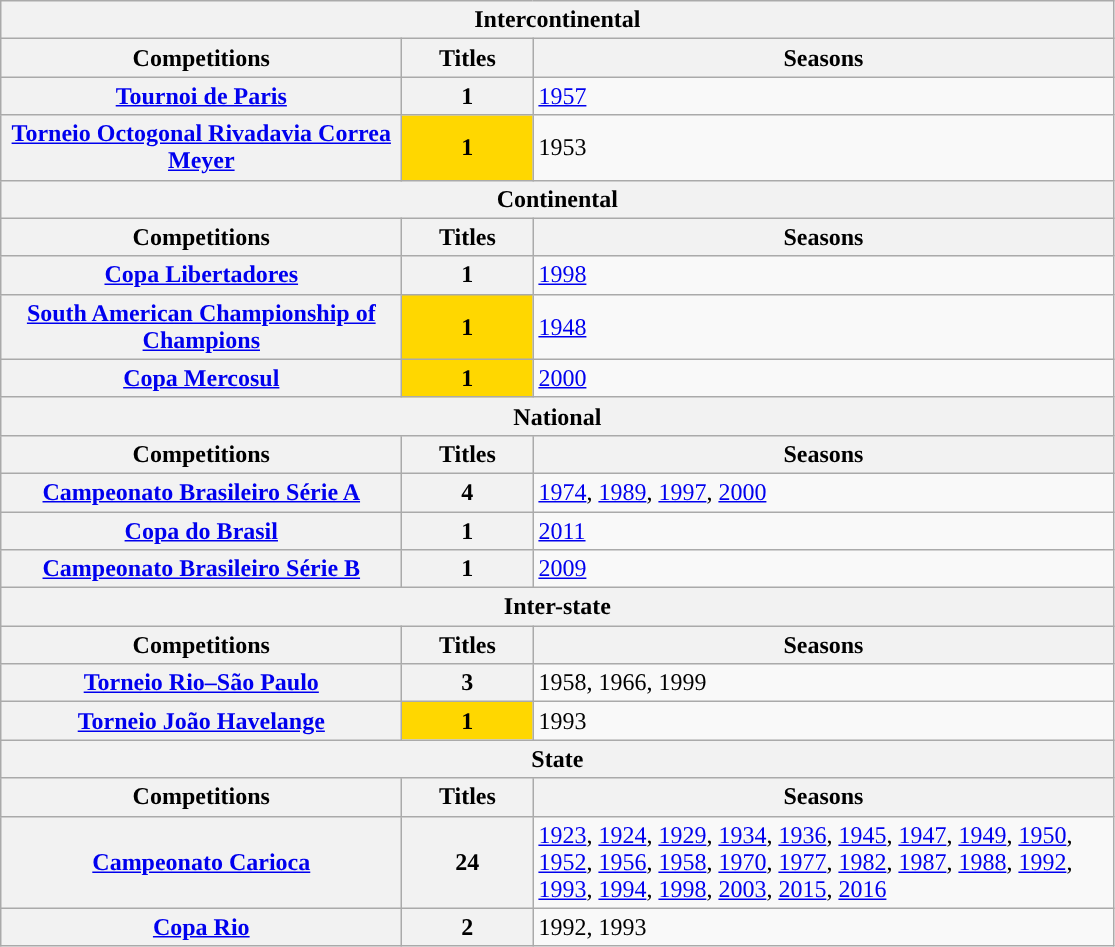<table class="wikitable sortable”">
<tr>
<th colspan="3">Intercontinental</th>
</tr>
<tr>
<th>Competitions</th>
<th>Titles</th>
<th>Seasons</th>
</tr>
<tr>
<th scope="row"><a href='#'>Tournoi de Paris</a></th>
<th>1</th>
<td align="left"><a href='#'>1957</a></td>
</tr>
<tr>
<th scope="row"><a href='#'>Torneio Octogonal Rivadavia Correa Meyer</a></th>
<td bgcolor="gold" style="text-align:center"><strong>1</strong></td>
<td align="left">1953</td>
</tr>
<tr>
<th colspan="3”">Continental</th>
</tr>
<tr>
<th style="width:260px">Competitions</th>
<th style="width:80px">Titles</th>
<th style="width:380px">Seasons</th>
</tr>
<tr>
<th><a href='#'>Copa Libertadores</a></th>
<th>1</th>
<td><a href='#'>1998</a></td>
</tr>
<tr>
<th scope="row"><a href='#'>South American Championship of Champions</a></th>
<td bgcolor="gold" style="text-align:center"><strong>1</strong></td>
<td align="left"><a href='#'>1948</a></td>
</tr>
<tr>
<th scope="row"><a href='#'>Copa Mercosul</a></th>
<td bgcolor="gold" style="text-align:center"><strong>1</strong></td>
<td align="left"><a href='#'>2000</a></td>
</tr>
<tr>
<th colspan="3">National</th>
</tr>
<tr>
<th style="width:260px">Competitions</th>
<th style="width:80px">Titles</th>
<th style="width:380px">Seasons</th>
</tr>
<tr>
<th scope=row><a href='#'>Campeonato Brasileiro Série A</a></th>
<th align="center">4</th>
<td align="left"><a href='#'>1974</a>, <a href='#'>1989</a>, <a href='#'>1997</a>, <a href='#'>2000</a></td>
</tr>
<tr>
<th scope=row><a href='#'>Copa do Brasil</a></th>
<th align="center">1</th>
<td align="left"><a href='#'>2011</a></td>
</tr>
<tr>
<th scope=row><a href='#'>Campeonato Brasileiro Série B</a></th>
<th align="center">1</th>
<td align="left"><a href='#'>2009</a></td>
</tr>
<tr>
<th colspan="3">Inter-state</th>
</tr>
<tr>
<th style="width:260px">Competitions</th>
<th style="width:80px">Titles</th>
<th style="width:380px">Seasons</th>
</tr>
<tr>
<th scope=row><a href='#'>Torneio Rio–São Paulo</a></th>
<th align="center">3</th>
<td align="left">1958, 1966, 1999</td>
</tr>
<tr>
<th scope=row><a href='#'>Torneio João Havelange</a></th>
<td bgcolor="gold" style="text-align:center"><strong>1</strong></td>
<td align="left">1993</td>
</tr>
<tr>
<th colspan="3">State</th>
</tr>
<tr>
<th style="width:260px">Competitions</th>
<th style="width:80px">Titles</th>
<th style="width:380px">Seasons</th>
</tr>
<tr>
<th scope=row><a href='#'>Campeonato Carioca</a></th>
<th align="center">24</th>
<td align="left"><a href='#'>1923</a>, <a href='#'>1924</a>, <a href='#'>1929</a>, <a href='#'>1934</a>, <a href='#'>1936</a>, <a href='#'>1945</a>, <a href='#'>1947</a>, <a href='#'>1949</a>, <a href='#'>1950</a>, <a href='#'>1952</a>, <a href='#'>1956</a>, <a href='#'>1958</a>, <a href='#'>1970</a>, <a href='#'>1977</a>, <a href='#'>1982</a>, <a href='#'>1987</a>, <a href='#'>1988</a>, <a href='#'>1992</a>, <a href='#'>1993</a>, <a href='#'>1994</a>, <a href='#'>1998</a>, <a href='#'>2003</a>, <a href='#'>2015</a>, <a href='#'>2016</a></td>
</tr>
<tr>
<th scope=row><a href='#'>Copa Rio</a></th>
<th align="center">2</th>
<td align="left">1992, 1993</td>
</tr>
</table>
